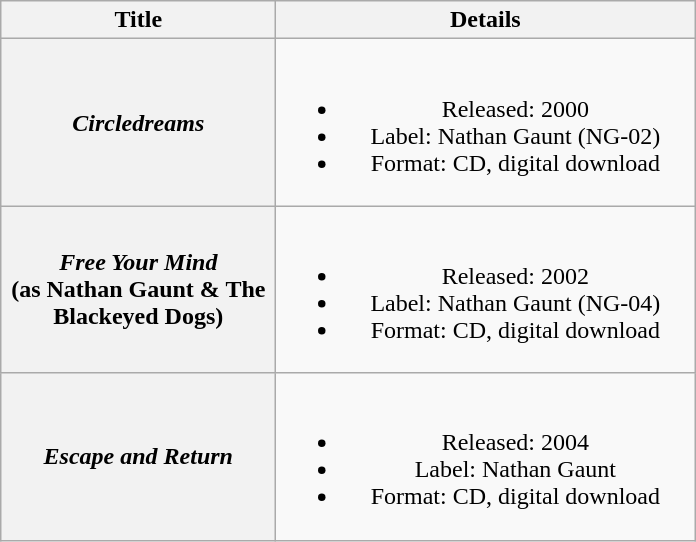<table class="wikitable plainrowheaders" style="text-align:center;" border="1">
<tr>
<th scope="col" style="width:11em;">Title</th>
<th scope="col" style="width:17em;">Details</th>
</tr>
<tr>
<th scope="row"><em>Circledreams</em></th>
<td><br><ul><li>Released: 2000</li><li>Label: Nathan Gaunt (NG-02)</li><li>Format: CD, digital download</li></ul></td>
</tr>
<tr>
<th scope="row"><em>Free Your Mind</em> <br> (as Nathan Gaunt & The Blackeyed Dogs)</th>
<td><br><ul><li>Released: 2002</li><li>Label: Nathan Gaunt (NG-04)</li><li>Format: CD, digital download</li></ul></td>
</tr>
<tr>
<th scope="row"><em>Escape and Return</em></th>
<td><br><ul><li>Released: 2004</li><li>Label: Nathan Gaunt</li><li>Format: CD, digital download</li></ul></td>
</tr>
</table>
